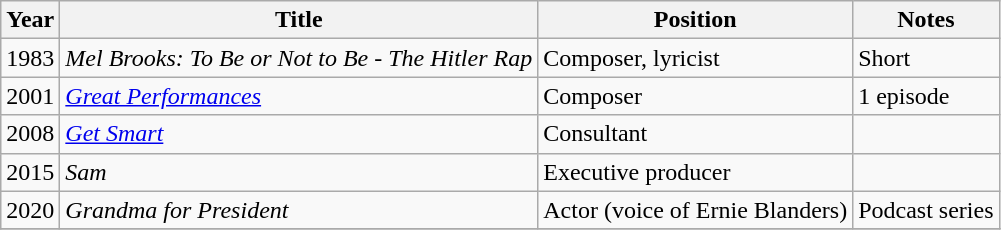<table class="wikitable unsortable">
<tr>
<th>Year</th>
<th>Title</th>
<th>Position</th>
<th>Notes</th>
</tr>
<tr>
<td>1983</td>
<td><em>Mel Brooks: To Be or Not to Be - The Hitler Rap</em></td>
<td>Composer, lyricist</td>
<td>Short</td>
</tr>
<tr>
<td>2001</td>
<td><em><a href='#'>Great Performances</a></em></td>
<td>Composer</td>
<td>1 episode</td>
</tr>
<tr>
<td>2008</td>
<td><em><a href='#'>Get Smart</a></em></td>
<td>Consultant</td>
<td></td>
</tr>
<tr>
<td>2015</td>
<td><em>Sam</em></td>
<td>Executive producer</td>
<td></td>
</tr>
<tr>
<td>2020</td>
<td><em>Grandma for President</em></td>
<td>Actor (voice of Ernie Blanders)</td>
<td>Podcast series</td>
</tr>
<tr>
</tr>
</table>
